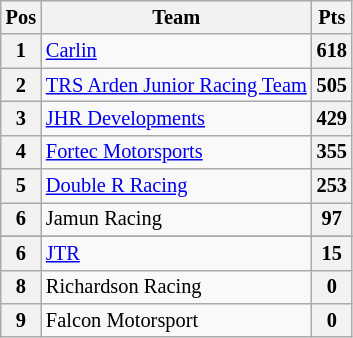<table class="wikitable" style="font-size: 85%; text-align:center">
<tr>
<th>Pos</th>
<th>Team</th>
<th>Pts</th>
</tr>
<tr>
<th>1</th>
<td style="text-align:left"><a href='#'>Carlin</a></td>
<th>618</th>
</tr>
<tr>
<th>2</th>
<td style="text-align:left" nowrap><a href='#'>TRS Arden Junior Racing Team</a></td>
<th>505</th>
</tr>
<tr>
<th>3</th>
<td style="text-align:left"><a href='#'>JHR Developments</a></td>
<th>429</th>
</tr>
<tr>
<th>4</th>
<td style="text-align:left"><a href='#'>Fortec Motorsports</a></td>
<th>355</th>
</tr>
<tr>
<th>5</th>
<td style="text-align:left"><a href='#'>Double R Racing</a></td>
<th>253</th>
</tr>
<tr>
<th>6</th>
<td style="text-align:left">Jamun Racing</td>
<th>97</th>
</tr>
<tr>
</tr>
<tr>
<th>6</th>
<td style="text-align:left"><a href='#'>JTR</a></td>
<th>15</th>
</tr>
<tr>
<th>8</th>
<td style="text-align:left">Richardson Racing</td>
<th>0</th>
</tr>
<tr>
<th>9</th>
<td style="text-align:left">Falcon Motorsport</td>
<th>0</th>
</tr>
</table>
